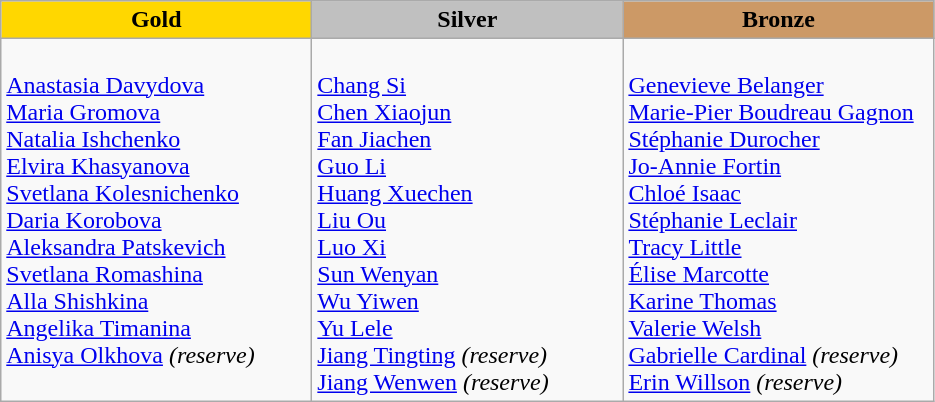<table class="wikitable" style="text-align:left">
<tr align="center">
<td width=200 bgcolor=gold><strong>Gold</strong></td>
<td width=200 bgcolor=silver><strong>Silver</strong></td>
<td width=200 bgcolor=CC9966><strong>Bronze</strong></td>
</tr>
<tr>
<td><br><a href='#'>Anastasia Davydova</a><br><a href='#'>Maria Gromova</a><br><a href='#'>Natalia Ishchenko</a><br><a href='#'>Elvira Khasyanova</a><br><a href='#'>Svetlana Kolesnichenko</a><br><a href='#'>Daria Korobova</a><br><a href='#'>Aleksandra Patskevich</a><br><a href='#'>Svetlana Romashina</a><br><a href='#'>Alla Shishkina</a><br><a href='#'>Angelika Timanina</a><br><a href='#'>Anisya Olkhova</a> <em>(reserve)</em><br><br></td>
<td><br><a href='#'>Chang Si</a><br><a href='#'>Chen Xiaojun</a><br><a href='#'>Fan Jiachen</a><br><a href='#'>Guo Li</a><br><a href='#'>Huang Xuechen</a><br><a href='#'>Liu Ou</a><br><a href='#'>Luo Xi</a><br><a href='#'>Sun Wenyan</a><br><a href='#'>Wu Yiwen</a><br><a href='#'>Yu Lele</a><br><a href='#'>Jiang Tingting</a> <em>(reserve)</em><br><a href='#'>Jiang Wenwen</a> <em>(reserve)</em></td>
<td><br><a href='#'>Genevieve Belanger</a><br><a href='#'>Marie-Pier Boudreau Gagnon</a><br><a href='#'>Stéphanie Durocher</a><br><a href='#'>Jo-Annie Fortin</a><br><a href='#'>Chloé Isaac</a><br><a href='#'>Stéphanie Leclair</a><br><a href='#'>Tracy Little</a><br><a href='#'>Élise Marcotte</a><br><a href='#'>Karine Thomas</a><br><a href='#'>Valerie Welsh</a><br><a href='#'>Gabrielle Cardinal</a> <em>(reserve)</em><br><a href='#'>Erin Willson</a> <em>(reserve)</em></td>
</tr>
</table>
